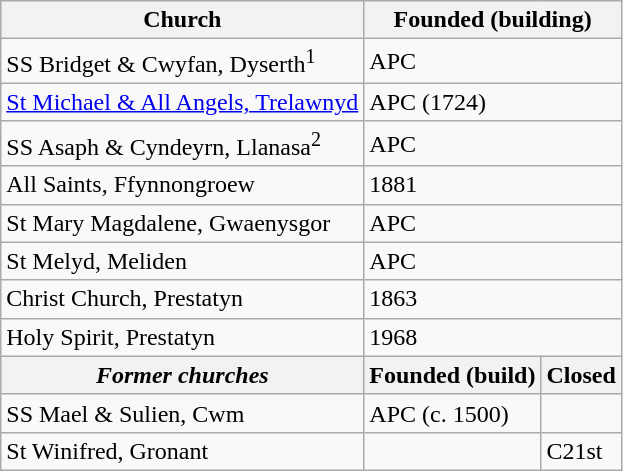<table class="wikitable">
<tr>
<th>Church</th>
<th colspan="2">Founded (building)</th>
</tr>
<tr>
<td>SS Bridget & Cwyfan, Dyserth<sup>1</sup></td>
<td colspan="2">APC</td>
</tr>
<tr>
<td><a href='#'>St Michael & All Angels, Trelawnyd</a></td>
<td colspan="2">APC (1724)</td>
</tr>
<tr>
<td>SS Asaph & Cyndeyrn, Llanasa<sup>2</sup></td>
<td colspan="2">APC</td>
</tr>
<tr>
<td>All Saints, Ffynnongroew</td>
<td colspan="2">1881</td>
</tr>
<tr>
<td>St Mary Magdalene, Gwaenysgor</td>
<td colspan="2">APC</td>
</tr>
<tr>
<td>St Melyd, Meliden</td>
<td colspan="2">APC</td>
</tr>
<tr>
<td>Christ Church, Prestatyn</td>
<td colspan="2">1863</td>
</tr>
<tr>
<td>Holy Spirit, Prestatyn</td>
<td colspan="2">1968</td>
</tr>
<tr>
<th><em>Former churches</em></th>
<th>Founded (build)</th>
<th>Closed</th>
</tr>
<tr>
<td>SS Mael & Sulien, Cwm</td>
<td>APC (c. 1500)</td>
<td></td>
</tr>
<tr>
<td>St Winifred, Gronant</td>
<td></td>
<td>C21st</td>
</tr>
</table>
